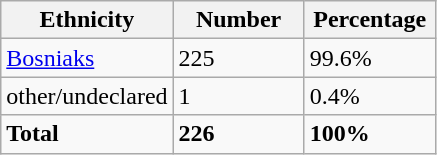<table class="wikitable">
<tr>
<th width="100px">Ethnicity</th>
<th width="80px">Number</th>
<th width="80px">Percentage</th>
</tr>
<tr>
<td><a href='#'>Bosniaks</a></td>
<td>225</td>
<td>99.6%</td>
</tr>
<tr>
<td>other/undeclared</td>
<td>1</td>
<td>0.4%</td>
</tr>
<tr>
<td><strong>Total</strong></td>
<td><strong>226</strong></td>
<td><strong>100%</strong></td>
</tr>
</table>
